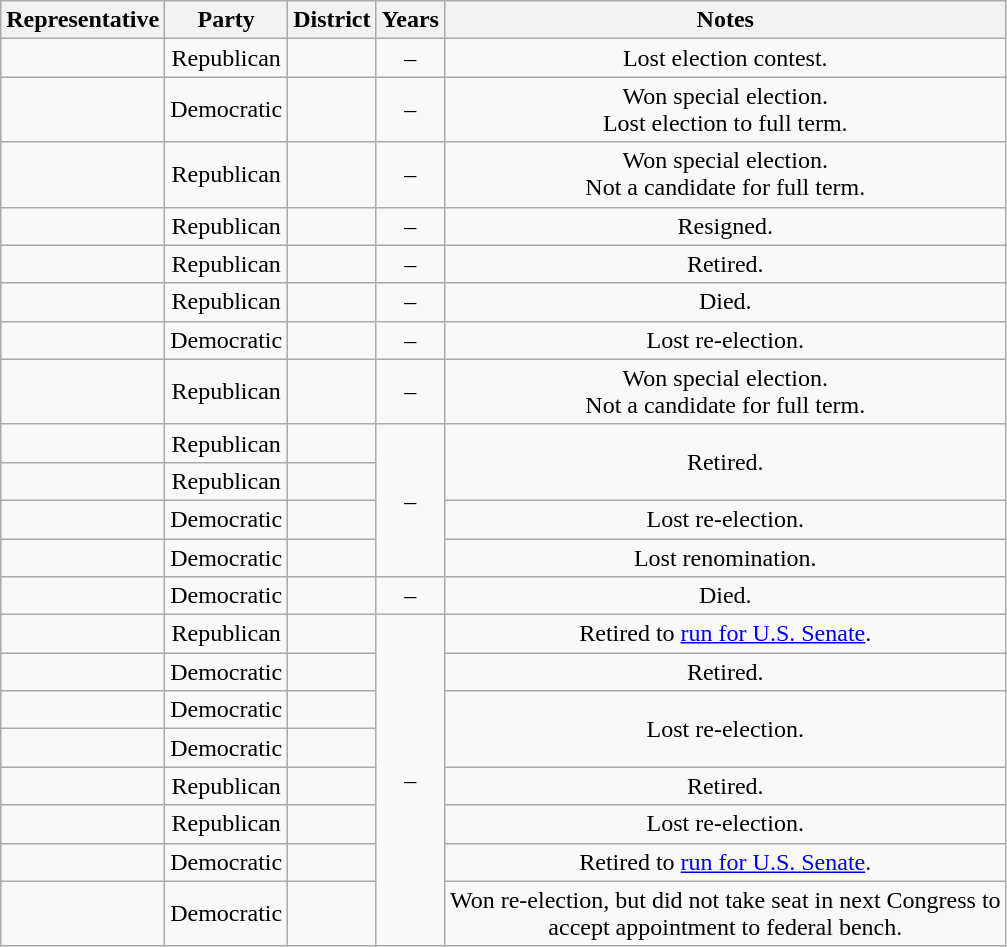<table class="wikitable sortable" style="text-align:center">
<tr valign=bottom>
<th>Representative</th>
<th>Party</th>
<th>District</th>
<th>Years</th>
<th>Notes</th>
</tr>
<tr>
<td align=left></td>
<td>Republican</td>
<td></td>
<td> –<br></td>
<td>Lost election contest.</td>
</tr>
<tr>
<td align=left></td>
<td>Democratic</td>
<td></td>
<td> –<br></td>
<td>Won special election.<br>Lost election to full term.</td>
</tr>
<tr>
<td align=left></td>
<td>Republican</td>
<td></td>
<td> –<br></td>
<td>Won special election.<br>Not a candidate for full term.</td>
</tr>
<tr>
<td align=left></td>
<td>Republican</td>
<td></td>
<td> –<br></td>
<td>Resigned.</td>
</tr>
<tr>
<td align=left></td>
<td>Republican</td>
<td></td>
<td> –<br></td>
<td>Retired.</td>
</tr>
<tr>
<td align=left></td>
<td>Republican</td>
<td></td>
<td> –<br></td>
<td>Died.</td>
</tr>
<tr>
<td align=left></td>
<td>Democratic</td>
<td></td>
<td> –<br></td>
<td>Lost re-election.</td>
</tr>
<tr>
<td align=left></td>
<td>Republican</td>
<td></td>
<td> –<br></td>
<td>Won special election.<br>Not a candidate for full term.</td>
</tr>
<tr>
<td align=left></td>
<td>Republican</td>
<td></td>
<td rowspan="4"> –<br></td>
<td rowspan="2">Retired.</td>
</tr>
<tr>
<td align=left></td>
<td>Republican</td>
<td></td>
</tr>
<tr>
<td align=left></td>
<td>Democratic</td>
<td></td>
<td>Lost re-election.</td>
</tr>
<tr>
<td align=left></td>
<td>Democratic</td>
<td></td>
<td>Lost renomination.</td>
</tr>
<tr>
<td align=left></td>
<td>Democratic</td>
<td></td>
<td> –<br></td>
<td>Died.</td>
</tr>
<tr>
<td align=left></td>
<td>Republican</td>
<td></td>
<td rowspan="8"> –<br></td>
<td>Retired to <a href='#'>run for U.S. Senate</a>.</td>
</tr>
<tr>
<td align=left></td>
<td>Democratic</td>
<td></td>
<td>Retired.</td>
</tr>
<tr>
<td align=left></td>
<td>Democratic</td>
<td></td>
<td rowspan="2">Lost re-election.</td>
</tr>
<tr>
<td align=left></td>
<td>Democratic</td>
<td></td>
</tr>
<tr>
<td align=left></td>
<td>Republican</td>
<td></td>
<td>Retired.</td>
</tr>
<tr>
<td align=left></td>
<td>Republican</td>
<td></td>
<td>Lost re-election.</td>
</tr>
<tr>
<td align=left></td>
<td>Democratic</td>
<td></td>
<td>Retired to <a href='#'>run for U.S. Senate</a>.</td>
</tr>
<tr>
<td align=left></td>
<td>Democratic</td>
<td></td>
<td>Won re-election, but did not take seat in next Congress to<br>accept appointment to federal bench.</td>
</tr>
</table>
